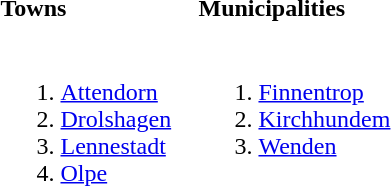<table>
<tr>
<th align=left width=50%>Towns</th>
<th align=left width=50%>Municipalities</th>
</tr>
<tr valign=top>
<td><br><ol><li><a href='#'>Attendorn</a></li><li><a href='#'>Drolshagen</a></li><li><a href='#'>Lennestadt</a></li><li><a href='#'>Olpe</a></li></ol></td>
<td><br><ol><li><a href='#'>Finnentrop</a></li><li><a href='#'>Kirchhundem</a></li><li><a href='#'>Wenden</a></li></ol></td>
</tr>
</table>
